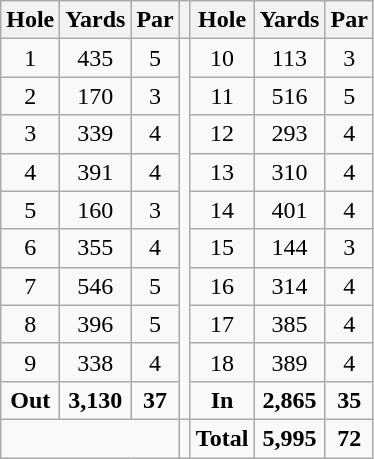<table class=wikitable>
<tr>
<th>Hole</th>
<th>Yards</th>
<th>Par</th>
<th></th>
<th>Hole</th>
<th>Yards</th>
<th>Par</th>
</tr>
<tr>
<td align=center>1</td>
<td align="center">435</td>
<td align="center">5</td>
<td rowspan="10"></td>
<td align=center>10</td>
<td align="center">113</td>
<td align="center">3</td>
</tr>
<tr>
<td align=center>2</td>
<td align="center">170</td>
<td align="center">3</td>
<td align="center">11</td>
<td align="center">516</td>
<td align="center">5</td>
</tr>
<tr>
<td align=center>3</td>
<td align="center">339</td>
<td align="center">4</td>
<td align="center">12</td>
<td align="center">293</td>
<td align="center">4</td>
</tr>
<tr>
<td align=center>4</td>
<td align="center">391</td>
<td align="center">4</td>
<td align="center">13</td>
<td align="center">310</td>
<td align="center">4</td>
</tr>
<tr>
<td align=center>5</td>
<td align="center">160</td>
<td align="center">3</td>
<td align="center">14</td>
<td align="center">401</td>
<td align="center">4</td>
</tr>
<tr>
<td align=center>6</td>
<td align="center">355</td>
<td align="center">4</td>
<td align=center>15</td>
<td align="center">144</td>
<td align="center">3</td>
</tr>
<tr>
<td align=center>7</td>
<td align="center">546</td>
<td align="center">5</td>
<td align="center">16</td>
<td align="center">314</td>
<td align="center">4</td>
</tr>
<tr>
<td align=center>8</td>
<td align="center">396</td>
<td align="center">5</td>
<td align="center">17</td>
<td align="center">385</td>
<td align="center">4</td>
</tr>
<tr>
<td align=center>9</td>
<td align="center">338</td>
<td align="center">4</td>
<td align=center>18</td>
<td align="center">389</td>
<td align="center">4</td>
</tr>
<tr>
<td align="center"><strong>Out</strong></td>
<td align=center><strong>3,130</strong></td>
<td align="center"><strong>37</strong></td>
<td align="center"><strong>In</strong></td>
<td align=center><strong>2,865</strong></td>
<td align=center><strong>35</strong></td>
</tr>
<tr>
<td colspan="3"></td>
<td></td>
<td align="center"><strong>Total</strong></td>
<td align=center><strong>5,995</strong></td>
<td align=center><strong>72</strong></td>
</tr>
</table>
